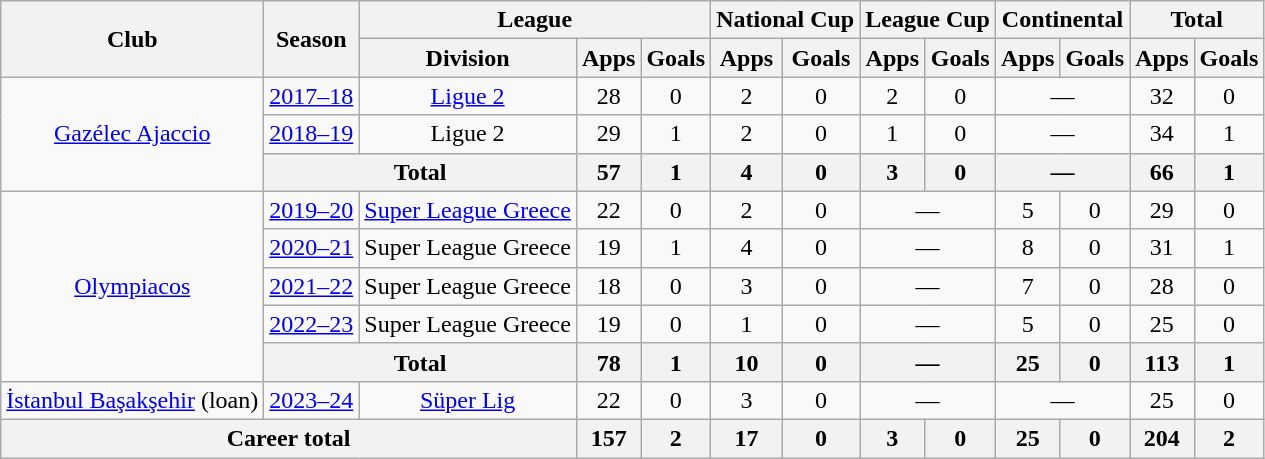<table class="wikitable" style="text-align: center;">
<tr>
<th rowspan=2>Club</th>
<th rowspan=2>Season</th>
<th colspan=3>League</th>
<th colspan=2>National Cup</th>
<th colspan=2>League Cup</th>
<th colspan=2>Continental</th>
<th colspan=2>Total</th>
</tr>
<tr>
<th>Division</th>
<th>Apps</th>
<th>Goals</th>
<th>Apps</th>
<th>Goals</th>
<th>Apps</th>
<th>Goals</th>
<th>Apps</th>
<th>Goals</th>
<th>Apps</th>
<th>Goals</th>
</tr>
<tr>
<td rowspan="3"><a href='#'>Gazélec Ajaccio</a></td>
<td><a href='#'>2017–18</a></td>
<td><a href='#'>Ligue 2</a></td>
<td>28</td>
<td>0</td>
<td>2</td>
<td>0</td>
<td>2</td>
<td>0</td>
<td colspan="2">—</td>
<td>32</td>
<td>0</td>
</tr>
<tr>
<td><a href='#'>2018–19</a></td>
<td>Ligue 2</td>
<td>29</td>
<td>1</td>
<td>2</td>
<td>0</td>
<td>1</td>
<td>0</td>
<td colspan="2">—</td>
<td>34</td>
<td>1</td>
</tr>
<tr>
<th colspan=2>Total</th>
<th>57</th>
<th>1</th>
<th>4</th>
<th>0</th>
<th>3</th>
<th>0</th>
<th colspan="2">—</th>
<th>66</th>
<th>1</th>
</tr>
<tr>
<td rowspan="5"><a href='#'>Olympiacos</a></td>
<td><a href='#'>2019–20</a></td>
<td><a href='#'>Super League Greece</a></td>
<td>22</td>
<td>0</td>
<td>2</td>
<td>0</td>
<td colspan="2">—</td>
<td>5</td>
<td>0</td>
<td>29</td>
<td>0</td>
</tr>
<tr>
<td><a href='#'>2020–21</a></td>
<td>Super League Greece</td>
<td>19</td>
<td>1</td>
<td>4</td>
<td>0</td>
<td colspan="2">—</td>
<td>8</td>
<td>0</td>
<td>31</td>
<td>1</td>
</tr>
<tr>
<td><a href='#'>2021–22</a></td>
<td>Super League Greece</td>
<td>18</td>
<td>0</td>
<td>3</td>
<td>0</td>
<td colspan="2">—</td>
<td>7</td>
<td>0</td>
<td>28</td>
<td>0</td>
</tr>
<tr>
<td><a href='#'>2022–23</a></td>
<td>Super League Greece</td>
<td>19</td>
<td>0</td>
<td>1</td>
<td>0</td>
<td colspan="2">—</td>
<td>5</td>
<td>0</td>
<td>25</td>
<td>0</td>
</tr>
<tr>
<th colspan="2">Total</th>
<th>78</th>
<th>1</th>
<th>10</th>
<th>0</th>
<th colspan="2">—</th>
<th>25</th>
<th>0</th>
<th>113</th>
<th>1</th>
</tr>
<tr>
<td><a href='#'>İstanbul Başakşehir</a> (loan)</td>
<td><a href='#'>2023–24</a></td>
<td><a href='#'>Süper Lig</a></td>
<td>22</td>
<td>0</td>
<td>3</td>
<td>0</td>
<td colspan="2">—</td>
<td colspan="2">—</td>
<td>25</td>
<td>0</td>
</tr>
<tr>
<th colspan="3">Career total</th>
<th>157</th>
<th>2</th>
<th>17</th>
<th>0</th>
<th>3</th>
<th>0</th>
<th>25</th>
<th>0</th>
<th>204</th>
<th>2</th>
</tr>
</table>
